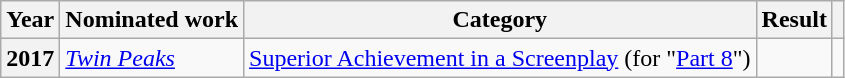<table class="wikitable plainrowheaders">
<tr>
<th scope="col">Year</th>
<th scope="col">Nominated work</th>
<th scope="col">Category</th>
<th scope="col">Result</th>
<th scope="col"></th>
</tr>
<tr>
<th scope="row">2017</th>
<td><em><a href='#'>Twin Peaks</a></em></td>
<td><a href='#'>Superior Achievement in a Screenplay</a> (for "<a href='#'>Part 8</a>")</td>
<td></td>
<td style="text-align:center"></td>
</tr>
</table>
